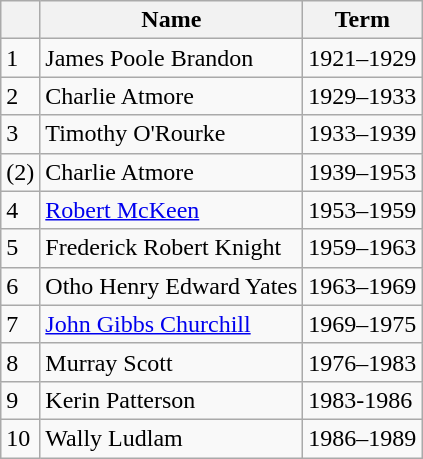<table class="wikitable">
<tr>
<th></th>
<th>Name</th>
<th>Term</th>
</tr>
<tr>
<td>1</td>
<td>James Poole Brandon</td>
<td>1921–1929</td>
</tr>
<tr>
<td>2</td>
<td>Charlie Atmore</td>
<td>1929–1933</td>
</tr>
<tr>
<td>3</td>
<td>Timothy O'Rourke</td>
<td>1933–1939</td>
</tr>
<tr>
<td>(2)</td>
<td>Charlie Atmore</td>
<td>1939–1953</td>
</tr>
<tr>
<td>4</td>
<td><a href='#'>Robert McKeen</a></td>
<td>1953–1959</td>
</tr>
<tr>
<td>5</td>
<td>Frederick Robert Knight</td>
<td>1959–1963</td>
</tr>
<tr>
<td>6</td>
<td>Otho Henry Edward Yates</td>
<td>1963–1969</td>
</tr>
<tr>
<td>7</td>
<td><a href='#'>John Gibbs Churchill</a></td>
<td>1969–1975</td>
</tr>
<tr>
<td>8</td>
<td>Murray Scott</td>
<td>1976–1983</td>
</tr>
<tr>
<td>9</td>
<td>Kerin Patterson</td>
<td>1983-1986</td>
</tr>
<tr>
<td>10</td>
<td>Wally Ludlam</td>
<td>1986–1989</td>
</tr>
</table>
